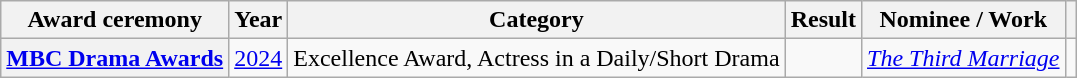<table class="wikitable plainrowheaders sortable">
<tr>
<th scope="col">Award ceremony</th>
<th scope="col">Year</th>
<th scope="col">Category</th>
<th scope="col">Result</th>
<th scope="col">Nominee / Work</th>
<th scope="col" class="unsortable"></th>
</tr>
<tr>
<th scope="row"><a href='#'>MBC Drama Awards</a></th>
<td style="text-align:center"><a href='#'>2024</a></td>
<td>Excellence Award, Actress in a Daily/Short Drama</td>
<td></td>
<td><em><a href='#'>The Third Marriage</a></em></td>
<td style="text-align:center"></td>
</tr>
</table>
